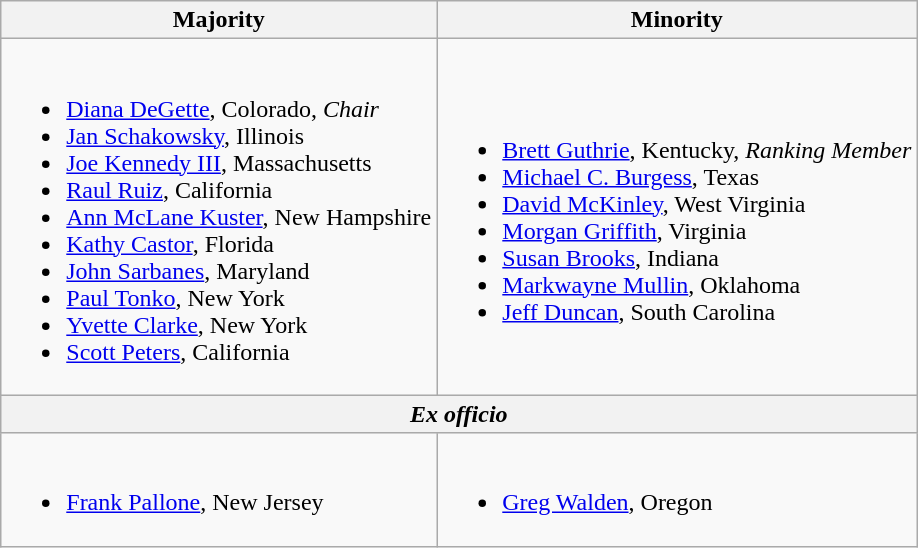<table class=wikitable>
<tr>
<th>Majority</th>
<th>Minority</th>
</tr>
<tr>
<td><br><ul><li><a href='#'>Diana DeGette</a>, Colorado, <em>Chair</em></li><li><a href='#'>Jan Schakowsky</a>, Illinois</li><li><a href='#'>Joe Kennedy III</a>, Massachusetts</li><li><a href='#'>Raul Ruiz</a>, California</li><li><a href='#'>Ann McLane Kuster</a>, New Hampshire</li><li><a href='#'>Kathy Castor</a>, Florida</li><li><a href='#'>John Sarbanes</a>, Maryland</li><li><a href='#'>Paul Tonko</a>, New York</li><li><a href='#'>Yvette Clarke</a>, New York</li><li><a href='#'>Scott Peters</a>, California</li></ul></td>
<td><br><ul><li><a href='#'>Brett Guthrie</a>, Kentucky, <em>Ranking Member</em></li><li><a href='#'>Michael C. Burgess</a>, Texas</li><li><a href='#'>David McKinley</a>, West Virginia</li><li><a href='#'>Morgan Griffith</a>, Virginia</li><li><a href='#'>Susan Brooks</a>, Indiana</li><li><a href='#'>Markwayne Mullin</a>, Oklahoma</li><li><a href='#'>Jeff Duncan</a>, South Carolina</li></ul></td>
</tr>
<tr>
<th colspan=2><em>Ex officio</em></th>
</tr>
<tr>
<td><br><ul><li><a href='#'>Frank Pallone</a>, New Jersey</li></ul></td>
<td><br><ul><li><a href='#'>Greg Walden</a>, Oregon</li></ul></td>
</tr>
</table>
